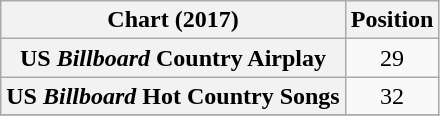<table class="wikitable sortable plainrowheaders" style="text-align:center">
<tr>
<th scope="col">Chart (2017)</th>
<th scope="col">Position</th>
</tr>
<tr>
<th scope="row">US <em>Billboard</em> Country Airplay</th>
<td>29</td>
</tr>
<tr>
<th scope="row">US <em>Billboard</em> Hot Country Songs</th>
<td>32</td>
</tr>
<tr>
</tr>
</table>
